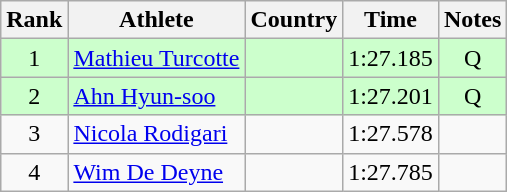<table class="wikitable sortable" style="text-align:center">
<tr>
<th>Rank</th>
<th>Athlete</th>
<th>Country</th>
<th>Time</th>
<th>Notes</th>
</tr>
<tr bgcolor=ccffcc>
<td>1</td>
<td align=left><a href='#'>Mathieu Turcotte</a></td>
<td align=left></td>
<td>1:27.185</td>
<td>Q </td>
</tr>
<tr bgcolor=ccffcc>
<td>2</td>
<td align=left><a href='#'>Ahn Hyun-soo</a></td>
<td align=left></td>
<td>1:27.201</td>
<td>Q</td>
</tr>
<tr>
<td>3</td>
<td align=left><a href='#'>Nicola Rodigari</a></td>
<td align=left></td>
<td>1:27.578</td>
<td></td>
</tr>
<tr>
<td>4</td>
<td align=left><a href='#'>Wim De Deyne</a></td>
<td align=left></td>
<td>1:27.785</td>
<td></td>
</tr>
</table>
